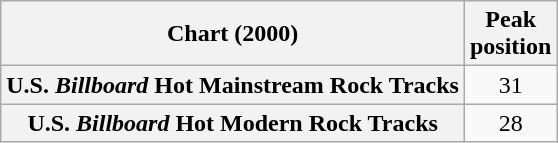<table class="wikitable sortable plainrowheaders" style="text-align:center;">
<tr>
<th scope="col">Chart (2000)</th>
<th scope="col">Peak<br>position</th>
</tr>
<tr>
<th scope="row">U.S. <em>Billboard</em> Hot Mainstream Rock Tracks</th>
<td align="center">31</td>
</tr>
<tr>
<th scope="row">U.S. <em>Billboard</em> Hot Modern Rock Tracks</th>
<td align="center">28</td>
</tr>
</table>
